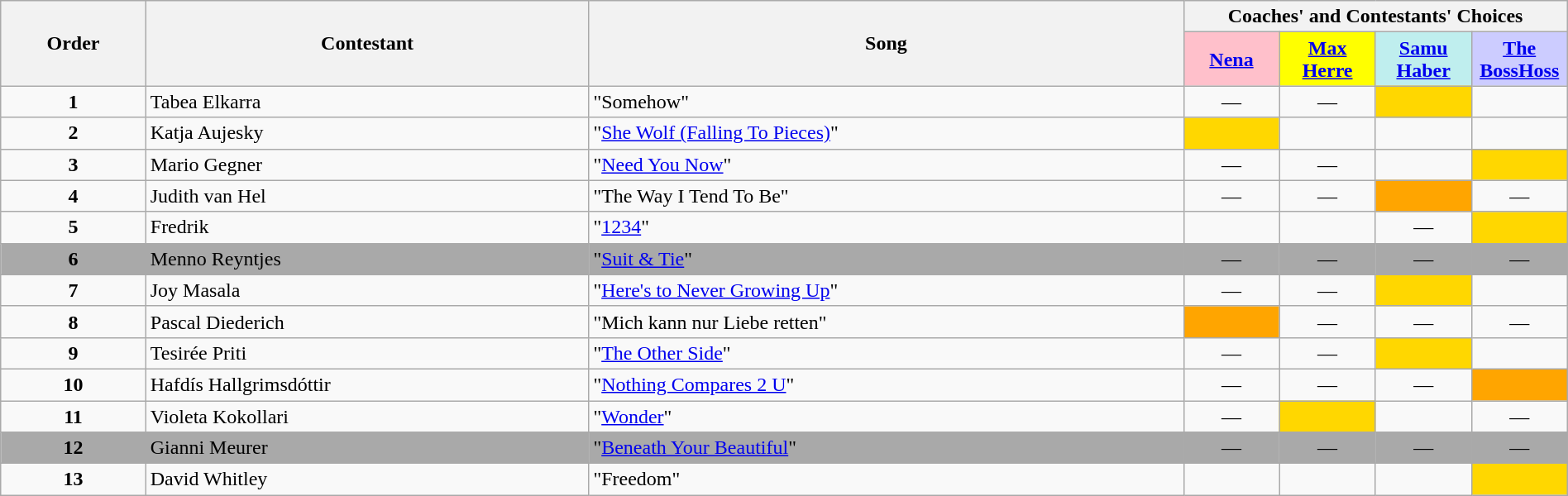<table class="wikitable" style="width:100%;">
<tr>
<th rowspan=2>Order</th>
<th rowspan=2>Contestant</th>
<th rowspan=2>Song</th>
<th colspan=4>Coaches' and Contestants' Choices</th>
</tr>
<tr>
<th style="background-color:pink" width="70"><a href='#'>Nena</a></th>
<th style="background-color: yellow" width="70"><a href='#'>Max Herre</a></th>
<th style="background-color:#bfeeee" width="70"><a href='#'>Samu Haber</a></th>
<th style="background-color:#ccf" width="70"><a href='#'>The BossHoss</a></th>
</tr>
<tr>
<td align="center"><strong>1</strong></td>
<td>Tabea Elkarra</td>
<td>"Somehow"</td>
<td align="center">—</td>
<td align="center">—</td>
<td style="background:gold;text-align:center;"></td>
<td style=";text-align:center;"></td>
</tr>
<tr>
<td align="center"><strong>2</strong></td>
<td>Katja Aujesky</td>
<td>"<a href='#'>She Wolf (Falling To Pieces)</a>"</td>
<td style="background:gold;text-align:center;"></td>
<td style=";text-align:center;"></td>
<td style=";text-align:center;"></td>
<td style=";text-align:center;"></td>
</tr>
<tr>
<td align="center"><strong>3</strong></td>
<td>Mario Gegner</td>
<td>"<a href='#'>Need You Now</a>"</td>
<td align="center">—</td>
<td align="center">—</td>
<td style=";text-align:center;"></td>
<td style="background:gold;text-align:center;"></td>
</tr>
<tr>
<td align="center"><strong>4</strong></td>
<td>Judith van Hel</td>
<td>"The Way I Tend To Be"</td>
<td align="center">—</td>
<td align="center">—</td>
<td style="background:orange;text-align:center;"></td>
<td align="center">—</td>
</tr>
<tr>
<td align="center"><strong>5</strong></td>
<td>Fredrik</td>
<td>"<a href='#'>1234</a>"</td>
<td style=";text-align:center;"></td>
<td style=";text-align:center;"></td>
<td align="center">—</td>
<td style="background:gold;text-align:center;"></td>
</tr>
<tr bgcolor=darkgrey>
<td align="center"><strong>6</strong></td>
<td>Menno Reyntjes</td>
<td>"<a href='#'>Suit & Tie</a>"</td>
<td align="center">—</td>
<td align="center">—</td>
<td align="center">—</td>
<td align="center">—</td>
</tr>
<tr>
<td align="center"><strong>7</strong></td>
<td>Joy Masala</td>
<td>"<a href='#'>Here's to Never Growing Up</a>"</td>
<td align="center">—</td>
<td align="center">—</td>
<td style="background:gold;text-align:center;"></td>
<td style=";text-align:center;"></td>
</tr>
<tr>
<td align="center"><strong>8</strong></td>
<td>Pascal Diederich</td>
<td>"Mich kann nur Liebe retten"</td>
<td style="background:orange;text-align:center;"></td>
<td align="center">—</td>
<td align="center">—</td>
<td align="center">—</td>
</tr>
<tr>
<td align="center"><strong>9</strong></td>
<td>Tesirée Priti</td>
<td>"<a href='#'>The Other Side</a>"</td>
<td align="center">—</td>
<td align="center">—</td>
<td style="background:gold;text-align:center;"></td>
<td style=";text-align:center;"></td>
</tr>
<tr>
<td align="center"><strong>10</strong></td>
<td>Hafdís Hallgrimsdóttir</td>
<td>"<a href='#'>Nothing Compares 2 U</a>"</td>
<td align="center">—</td>
<td align="center">—</td>
<td align="center">—</td>
<td style="background:orange;text-align:center;"></td>
</tr>
<tr>
<td align="center"><strong>11</strong></td>
<td>Violeta Kokollari</td>
<td>"<a href='#'>Wonder</a>"</td>
<td align="center">—</td>
<td style="background:gold;text-align:center;"></td>
<td style=";text-align:center;"></td>
<td align="center">—</td>
</tr>
<tr bgcolor=darkgrey>
<td align="center"><strong>12</strong></td>
<td>Gianni Meurer</td>
<td>"<a href='#'>Beneath Your Beautiful</a>"</td>
<td align="center">—</td>
<td align="center">—</td>
<td align="center">—</td>
<td align="center">—</td>
</tr>
<tr>
<td align="center"><strong>13</strong></td>
<td>David Whitley</td>
<td>"Freedom"</td>
<td style=";text-align:center;"></td>
<td style=";text-align:center;"></td>
<td style=";text-align:center;"></td>
<td style="background:gold;text-align:center;"></td>
</tr>
</table>
